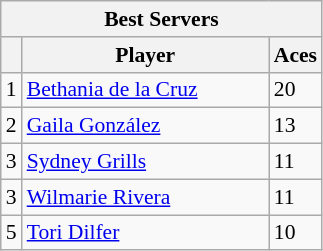<table class="wikitable sortable" style=font-size:90%>
<tr>
<th colspan=3>Best Servers</th>
</tr>
<tr>
<th></th>
<th width=158>Player</th>
<th width=20>Aces</th>
</tr>
<tr>
<td>1</td>
<td> <a href='#'>Bethania de la Cruz</a></td>
<td>20</td>
</tr>
<tr>
<td>2</td>
<td> <a href='#'>Gaila González</a></td>
<td>13</td>
</tr>
<tr>
<td>3</td>
<td> <a href='#'>Sydney Grills</a></td>
<td>11</td>
</tr>
<tr>
<td>3</td>
<td> <a href='#'>Wilmarie Rivera</a></td>
<td>11</td>
</tr>
<tr>
<td>5</td>
<td> <a href='#'>Tori Dilfer</a></td>
<td>10</td>
</tr>
</table>
